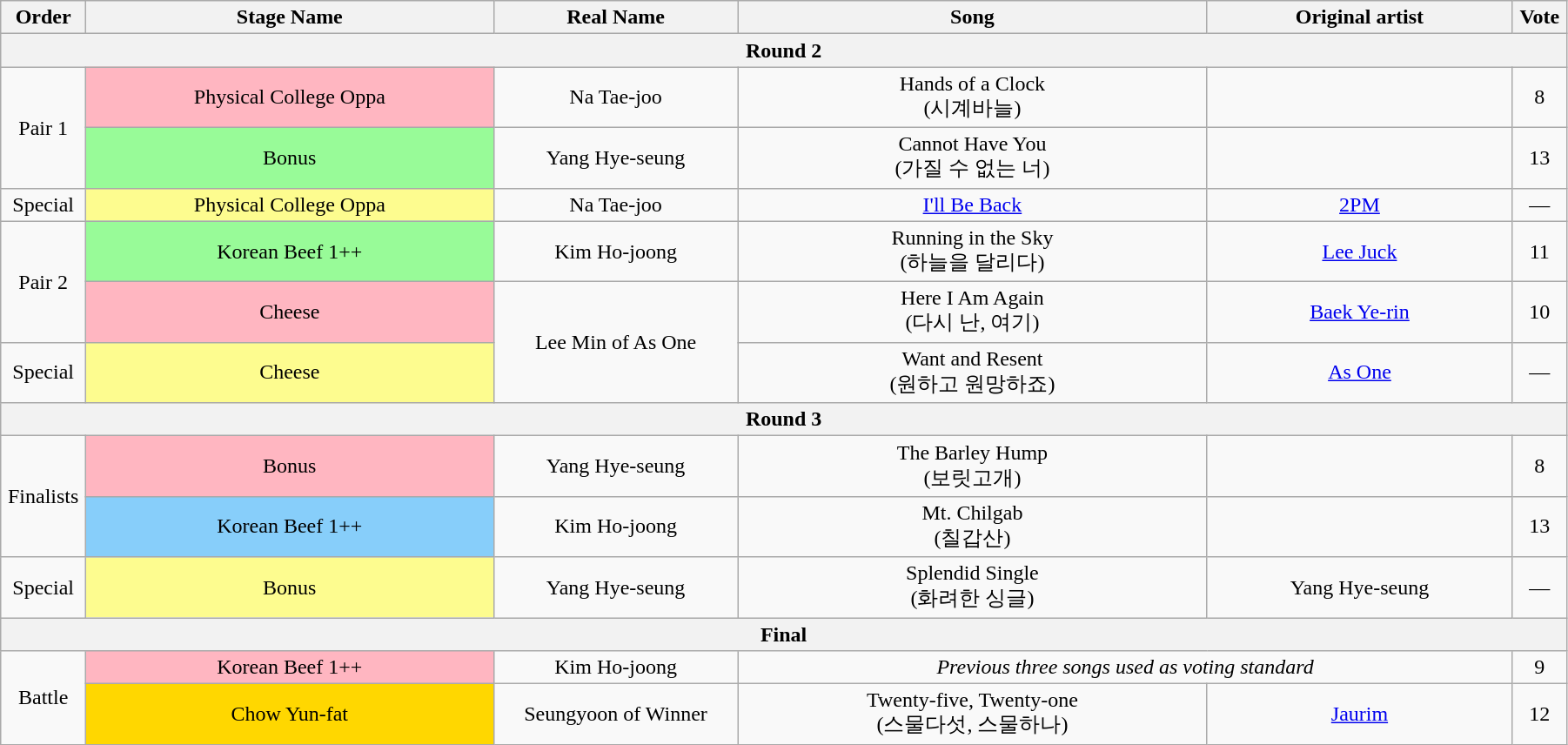<table class="wikitable" style="text-align:center; width:95%;">
<tr>
<th style="width:1%;">Order</th>
<th style="width:20%;">Stage Name</th>
<th style="width:12%;">Real Name</th>
<th style="width:23%;">Song</th>
<th style="width:15%;">Original artist</th>
<th style="width:1%;">Vote</th>
</tr>
<tr>
<th colspan=6>Round 2</th>
</tr>
<tr>
<td rowspan=2>Pair 1</td>
<td bgcolor="lightpink">Physical College Oppa</td>
<td>Na Tae-joo</td>
<td>Hands of a Clock<br>(시계바늘)</td>
<td></td>
<td>8</td>
</tr>
<tr>
<td bgcolor="palegreen">Bonus</td>
<td>Yang Hye-seung</td>
<td>Cannot Have You<br>(가질 수 없는 너)</td>
<td></td>
<td>13</td>
</tr>
<tr>
<td>Special</td>
<td bgcolor="#FDFC8F">Physical College Oppa</td>
<td>Na Tae-joo</td>
<td><a href='#'>I'll Be Back</a></td>
<td><a href='#'>2PM</a></td>
<td>—</td>
</tr>
<tr>
<td rowspan=2>Pair 2</td>
<td bgcolor="palegreen">Korean Beef 1++</td>
<td>Kim Ho-joong</td>
<td>Running in the Sky<br>(하늘을 달리다)</td>
<td><a href='#'>Lee Juck</a></td>
<td>11</td>
</tr>
<tr>
<td bgcolor="lightpink">Cheese</td>
<td rowspan=2>Lee Min of As One</td>
<td>Here I Am Again<br>(다시 난, 여기)<br></td>
<td><a href='#'>Baek Ye-rin</a></td>
<td>10</td>
</tr>
<tr>
<td>Special</td>
<td bgcolor="#FDFC8F">Cheese</td>
<td>Want and Resent<br>(원하고 원망하죠)</td>
<td><a href='#'>As One</a></td>
<td>—</td>
</tr>
<tr>
<th colspan=6>Round 3</th>
</tr>
<tr>
<td rowspan=2>Finalists</td>
<td bgcolor="lightpink">Bonus</td>
<td>Yang Hye-seung</td>
<td>The Barley Hump<br>(보릿고개)</td>
<td></td>
<td>8</td>
</tr>
<tr>
<td bgcolor="lightskyblue">Korean Beef 1++</td>
<td>Kim Ho-joong</td>
<td>Mt. Chilgab<br>(칠갑산)</td>
<td></td>
<td>13</td>
</tr>
<tr>
<td>Special</td>
<td bgcolor="#FDFC8F">Bonus</td>
<td>Yang Hye-seung</td>
<td>Splendid Single<br>(화려한 싱글)</td>
<td>Yang Hye-seung</td>
<td>—</td>
</tr>
<tr>
<th colspan=6>Final</th>
</tr>
<tr>
<td rowspan=2>Battle</td>
<td bgcolor="lightpink">Korean Beef 1++</td>
<td>Kim Ho-joong</td>
<td colspan=2><em>Previous three songs used as voting standard</em></td>
<td>9</td>
</tr>
<tr>
<td bgcolor="gold">Chow Yun-fat</td>
<td>Seungyoon of Winner</td>
<td>Twenty-five, Twenty-one<br>(스물다섯, 스물하나)</td>
<td><a href='#'>Jaurim</a></td>
<td>12</td>
</tr>
</table>
